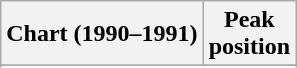<table class="wikitable sortable">
<tr>
<th>Chart (1990–1991)</th>
<th>Peak<br>position</th>
</tr>
<tr>
</tr>
<tr>
</tr>
</table>
